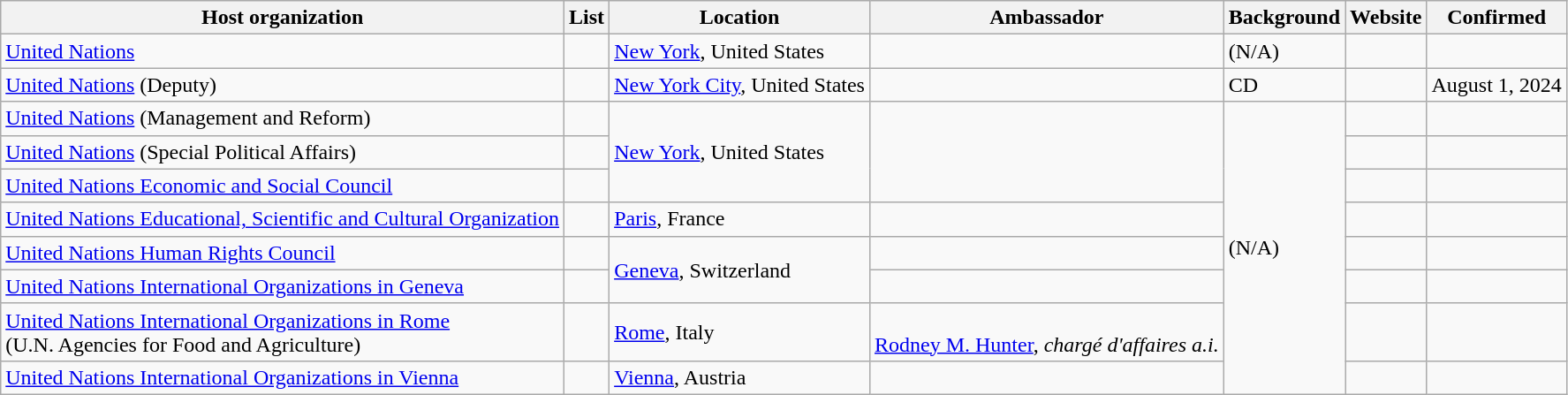<table class="wikitable sortable">
<tr>
<th>Host organization</th>
<th>List</th>
<th>Location</th>
<th>Ambassador</th>
<th>Background</th>
<th>Website</th>
<th>Confirmed</th>
</tr>
<tr>
<td><a href='#'>United Nations</a></td>
<td></td>
<td><a href='#'>New York</a>, United States</td>
<td></td>
<td>(N/A)</td>
<td></td>
<td></td>
</tr>
<tr>
<td><a href='#'>United Nations</a> (Deputy)</td>
<td></td>
<td><a href='#'>New York City</a>, United States</td>
<td></td>
<td>CD</td>
<td></td>
<td>August 1, 2024</td>
</tr>
<tr>
<td><a href='#'>United Nations</a> (Management and Reform)</td>
<td></td>
<td rowspan="3"><a href='#'>New York</a>, United States</td>
<td rowspan="3"></td>
<td rowspan="8">(N/A)</td>
<td></td>
<td></td>
</tr>
<tr>
<td><a href='#'>United Nations</a> (Special Political Affairs)</td>
<td></td>
<td></td>
<td></td>
</tr>
<tr>
<td><a href='#'>United Nations Economic and Social Council</a></td>
<td></td>
<td></td>
<td></td>
</tr>
<tr>
<td><a href='#'>United Nations Educational, Scientific and Cultural Organization</a></td>
<td></td>
<td><a href='#'>Paris</a>, France</td>
<td></td>
<td></td>
<td></td>
</tr>
<tr>
<td><a href='#'>United Nations Human Rights Council</a></td>
<td></td>
<td rowspan="2"><a href='#'>Geneva</a>, Switzerland</td>
<td></td>
<td></td>
<td></td>
</tr>
<tr>
<td><a href='#'>United Nations International Organizations in Geneva</a></td>
<td></td>
<td></td>
<td></td>
<td></td>
</tr>
<tr>
<td><a href='#'>United Nations International Organizations in Rome</a><br>(U.N. Agencies for Food and Agriculture)</td>
<td></td>
<td><a href='#'>Rome</a>, Italy</td>
<td><br><a href='#'>Rodney M. Hunter</a>, <em>chargé d'affaires a.i.</em></td>
<td></td>
<td></td>
</tr>
<tr>
<td><a href='#'>United Nations International Organizations in Vienna</a></td>
<td></td>
<td><a href='#'>Vienna</a>, Austria</td>
<td></td>
<td></td>
<td></td>
</tr>
</table>
